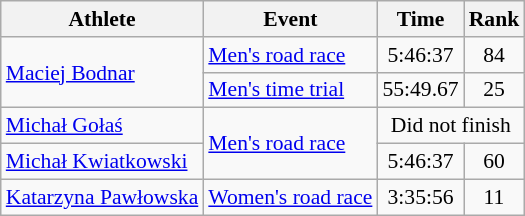<table class="wikitable" style="font-size:90%">
<tr>
<th>Athlete</th>
<th>Event</th>
<th>Time</th>
<th>Rank</th>
</tr>
<tr align=center>
<td rowspan=2 align=left><a href='#'>Maciej Bodnar</a></td>
<td align=left><a href='#'>Men's road race</a></td>
<td>5:46:37</td>
<td>84</td>
</tr>
<tr align=center>
<td align=left><a href='#'>Men's time trial</a></td>
<td>55:49.67</td>
<td>25</td>
</tr>
<tr align=center>
<td align=left><a href='#'>Michał Gołaś</a></td>
<td align=left rowspan=2><a href='#'>Men's road race</a></td>
<td colspan=2>Did not finish</td>
</tr>
<tr align=center>
<td align=left><a href='#'>Michał Kwiatkowski</a></td>
<td>5:46:37</td>
<td>60</td>
</tr>
<tr align=center>
<td align=left><a href='#'>Katarzyna Pawłowska</a></td>
<td align=left><a href='#'>Women's road race</a></td>
<td>3:35:56</td>
<td>11</td>
</tr>
</table>
